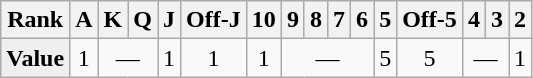<table class="wikitable">
<tr>
<th>Rank</th>
<th>A</th>
<th>K</th>
<th>Q</th>
<th>J</th>
<th>Off-J</th>
<th>10</th>
<th>9</th>
<th>8</th>
<th>7</th>
<th>6</th>
<th>5</th>
<th>Off-5</th>
<th>4</th>
<th>3</th>
<th>2</th>
</tr>
<tr align="center">
<td style="background:#efefef;"><strong>Value</strong></td>
<td>1</td>
<td colspan=2>—</td>
<td>1</td>
<td>1</td>
<td>1</td>
<td colspan=4>—</td>
<td>5</td>
<td>5</td>
<td colspan=2>—</td>
<td>1</td>
</tr>
</table>
